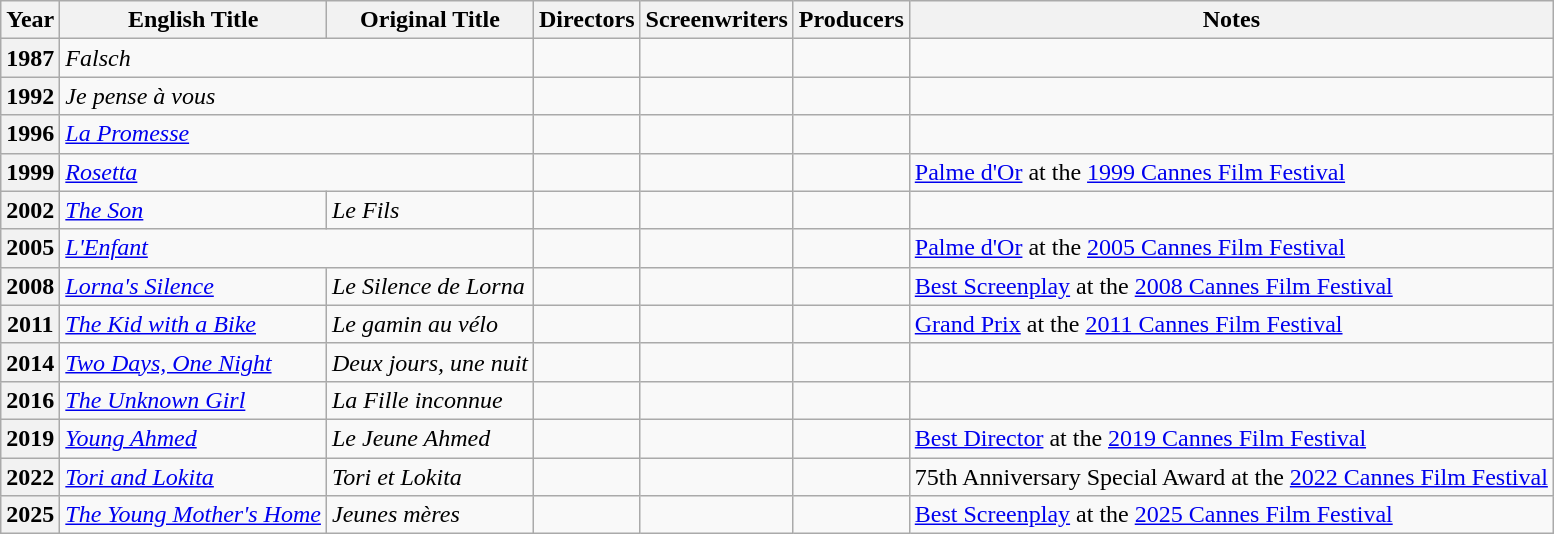<table class="wikitable">
<tr>
<th>Year</th>
<th>English Title</th>
<th>Original Title</th>
<th>Directors</th>
<th>Screenwriters</th>
<th>Producers</th>
<th>Notes</th>
</tr>
<tr>
<th align="center">1987</th>
<td colspan="2" align="left"><em>Falsch</em></td>
<td></td>
<td></td>
<td></td>
<td></td>
</tr>
<tr>
<th align="center">1992</th>
<td colspan="2" align="left"><em>Je pense à vous</em></td>
<td></td>
<td></td>
<td></td>
<td></td>
</tr>
<tr>
<th align="center">1996</th>
<td colspan="2" align="left"><em><a href='#'>La Promesse</a></em></td>
<td></td>
<td></td>
<td></td>
<td></td>
</tr>
<tr>
<th align="center">1999</th>
<td colspan="2" align="left"><em><a href='#'>Rosetta</a></em></td>
<td></td>
<td></td>
<td></td>
<td><a href='#'>Palme d'Or</a> at the <a href='#'>1999 Cannes Film Festival</a></td>
</tr>
<tr>
<th align="center">2002</th>
<td align="left"><em><a href='#'>The Son</a></em></td>
<td><em>Le Fils</em></td>
<td></td>
<td></td>
<td></td>
<td></td>
</tr>
<tr>
<th align="center">2005</th>
<td colspan="2" align="left"><em><a href='#'>L'Enfant</a></em></td>
<td></td>
<td></td>
<td></td>
<td><a href='#'>Palme d'Or</a> at the <a href='#'>2005 Cannes Film Festival</a></td>
</tr>
<tr>
<th align="center">2008</th>
<td align="left"><em><a href='#'>Lorna's Silence</a></em></td>
<td><em>Le Silence de Lorna</em></td>
<td></td>
<td></td>
<td></td>
<td><a href='#'>Best Screenplay</a> at the <a href='#'>2008 Cannes Film Festival</a></td>
</tr>
<tr>
<th align="center">2011</th>
<td align="left"><em><a href='#'>The Kid with a Bike</a></em></td>
<td><em>Le gamin au vélo</em></td>
<td></td>
<td></td>
<td></td>
<td><a href='#'>Grand Prix</a> at the <a href='#'>2011 Cannes Film Festival</a></td>
</tr>
<tr>
<th align="center">2014</th>
<td align="left"><em><a href='#'>Two Days, One Night</a></em></td>
<td><em>Deux jours, une nuit</em></td>
<td></td>
<td></td>
<td></td>
<td></td>
</tr>
<tr>
<th align="center">2016</th>
<td align="left"><em><a href='#'>The Unknown Girl</a></em></td>
<td><em>La Fille inconnue</em></td>
<td></td>
<td></td>
<td></td>
<td></td>
</tr>
<tr>
<th align="center">2019</th>
<td align="left"><em><a href='#'>Young Ahmed</a></em></td>
<td><em>Le Jeune Ahmed</em></td>
<td></td>
<td></td>
<td></td>
<td><a href='#'>Best Director</a> at the <a href='#'>2019 Cannes Film Festival</a></td>
</tr>
<tr>
<th align="center">2022</th>
<td align="left"><em><a href='#'>Tori and Lokita</a></em></td>
<td><em>Tori et Lokita</em></td>
<td></td>
<td></td>
<td></td>
<td>75th Anniversary Special Award at the <a href='#'>2022 Cannes Film Festival</a></td>
</tr>
<tr>
<th align="center">2025</th>
<td align="left"><em><a href='#'>The Young Mother's Home</a></em></td>
<td><em>Jeunes mères</em></td>
<td></td>
<td></td>
<td></td>
<td><a href='#'>Best Screenplay</a> at the <a href='#'>2025 Cannes Film Festival</a></td>
</tr>
</table>
